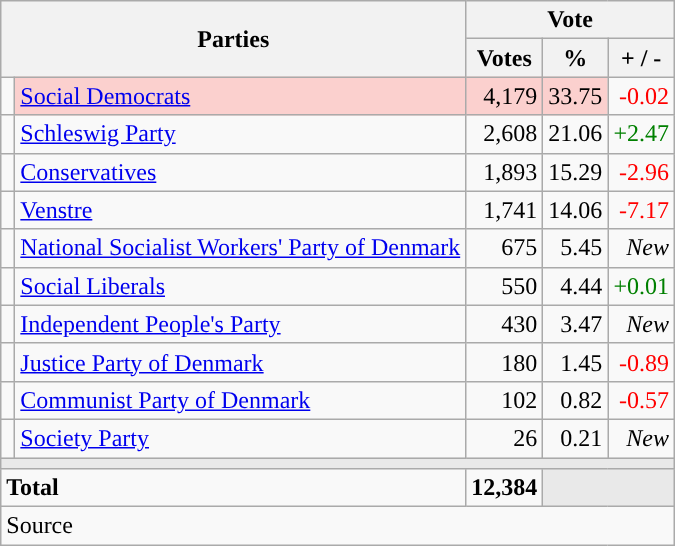<table class="wikitable" style="text-align:right;">
<tr>
<th style="text-align:centre;" rowspan="2" colspan="2" width="225">Parties</th>
<th colspan="3">Vote</th>
</tr>
<tr>
<th width="15">Votes</th>
<th width="15">%</th>
<th width="15">+ / -</th>
</tr>
<tr>
<td width="2" style="color:inherit;background:"></td>
<td bgcolor=#fbd0ce  align="left"><a href='#'>Social Democrats</a></td>
<td bgcolor=#fbd0ce>4,179</td>
<td bgcolor=#fbd0ce>33.75</td>
<td style=color:red;>-0.02</td>
</tr>
<tr>
<td width="2" style="color:inherit;background:"></td>
<td align="left"><a href='#'>Schleswig Party</a></td>
<td>2,608</td>
<td>21.06</td>
<td style=color:green;>+2.47</td>
</tr>
<tr>
<td width="2" style="color:inherit;background:"></td>
<td align="left"><a href='#'>Conservatives</a></td>
<td>1,893</td>
<td>15.29</td>
<td style=color:red;>-2.96</td>
</tr>
<tr>
<td width="2" style="color:inherit;background:"></td>
<td align="left"><a href='#'>Venstre</a></td>
<td>1,741</td>
<td>14.06</td>
<td style=color:red;>-7.17</td>
</tr>
<tr>
<td width="2" style="color:inherit;background:"></td>
<td align="left"><a href='#'>National Socialist Workers' Party of Denmark</a></td>
<td>675</td>
<td>5.45</td>
<td><em>New</em></td>
</tr>
<tr>
<td width="2" style="color:inherit;background:"></td>
<td align="left"><a href='#'>Social Liberals</a></td>
<td>550</td>
<td>4.44</td>
<td style=color:green;>+0.01</td>
</tr>
<tr>
<td width="2" style="color:inherit;background:"></td>
<td align="left"><a href='#'>Independent People's Party</a></td>
<td>430</td>
<td>3.47</td>
<td><em>New</em></td>
</tr>
<tr>
<td width="2" style="color:inherit;background:"></td>
<td align="left"><a href='#'>Justice Party of Denmark</a></td>
<td>180</td>
<td>1.45</td>
<td style=color:red;>-0.89</td>
</tr>
<tr>
<td width="2" style="color:inherit;background:"></td>
<td align="left"><a href='#'>Communist Party of Denmark</a></td>
<td>102</td>
<td>0.82</td>
<td style=color:red;>-0.57</td>
</tr>
<tr>
<td width="2" style="color:inherit;background:"></td>
<td align="left"><a href='#'>Society Party</a></td>
<td>26</td>
<td>0.21</td>
<td><em>New</em></td>
</tr>
<tr>
<td colspan="7" bgcolor="#E9E9E9"></td>
</tr>
<tr>
<td align="left" colspan="2"><strong>Total</strong></td>
<td><strong>12,384</strong></td>
<td bgcolor="#E9E9E9" colspan="2"></td>
</tr>
<tr>
<td align="left" colspan="6">Source</td>
</tr>
</table>
